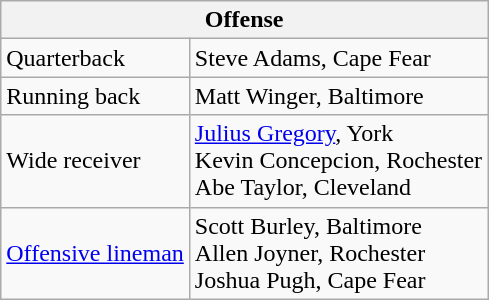<table class="wikitable">
<tr>
<th colspan="2">Offense</th>
</tr>
<tr>
<td>Quarterback</td>
<td>Steve Adams, Cape Fear</td>
</tr>
<tr>
<td>Running back</td>
<td>Matt Winger, Baltimore</td>
</tr>
<tr>
<td>Wide receiver</td>
<td><a href='#'>Julius Gregory</a>, York<br>Kevin Concepcion, Rochester<br>Abe Taylor, Cleveland</td>
</tr>
<tr>
<td><a href='#'>Offensive lineman</a></td>
<td>Scott Burley, Baltimore<br>Allen Joyner, Rochester<br>Joshua Pugh, Cape Fear</td>
</tr>
</table>
